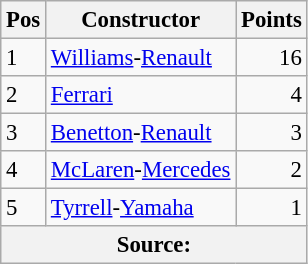<table class="wikitable" style="font-size: 95%;">
<tr>
<th>Pos</th>
<th>Constructor</th>
<th>Points</th>
</tr>
<tr>
<td>1</td>
<td> <a href='#'>Williams</a>-<a href='#'>Renault</a></td>
<td align="right">16</td>
</tr>
<tr>
<td>2</td>
<td> <a href='#'>Ferrari</a></td>
<td align="right">4</td>
</tr>
<tr>
<td>3</td>
<td> <a href='#'>Benetton</a>-<a href='#'>Renault</a></td>
<td align="right">3</td>
</tr>
<tr>
<td>4</td>
<td> <a href='#'>McLaren</a>-<a href='#'>Mercedes</a></td>
<td align="right">2</td>
</tr>
<tr>
<td>5</td>
<td> <a href='#'>Tyrrell</a>-<a href='#'>Yamaha</a></td>
<td align="right">1</td>
</tr>
<tr>
<th colspan="3">Source:</th>
</tr>
</table>
